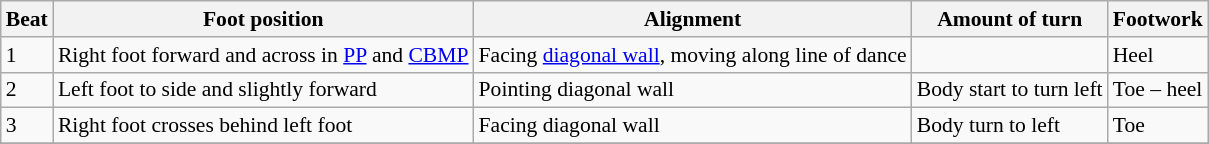<table class="wikitable" style="font-size:90%;">
<tr>
<th>Beat</th>
<th>Foot position</th>
<th>Alignment</th>
<th>Amount of turn</th>
<th>Footwork</th>
</tr>
<tr>
<td>1</td>
<td>Right foot forward and across in <a href='#'>PP</a> and <a href='#'>CBMP</a></td>
<td>Facing <a href='#'>diagonal wall</a>, moving along line of dance</td>
<td></td>
<td>Heel</td>
</tr>
<tr>
<td>2</td>
<td>Left foot to side and slightly forward</td>
<td>Pointing diagonal wall</td>
<td>Body start to turn left</td>
<td>Toe – heel</td>
</tr>
<tr>
<td>3</td>
<td>Right foot crosses behind left foot</td>
<td>Facing diagonal wall</td>
<td>Body turn to left</td>
<td>Toe</td>
</tr>
<tr>
</tr>
</table>
